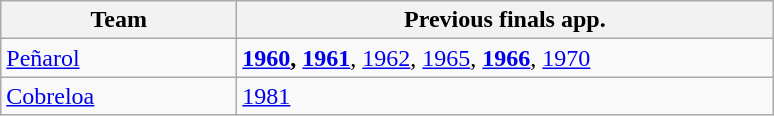<table class="wikitable">
<tr>
<th width=150px>Team</th>
<th width=350px>Previous finals app.</th>
</tr>
<tr>
<td> <a href='#'>Peñarol</a></td>
<td><strong><a href='#'>1960</a>, <a href='#'>1961</a></strong>, <a href='#'>1962</a>,  <a href='#'>1965</a>, <strong><a href='#'>1966</a></strong>, <a href='#'>1970</a></td>
</tr>
<tr>
<td> <a href='#'>Cobreloa</a></td>
<td><a href='#'>1981</a></td>
</tr>
</table>
